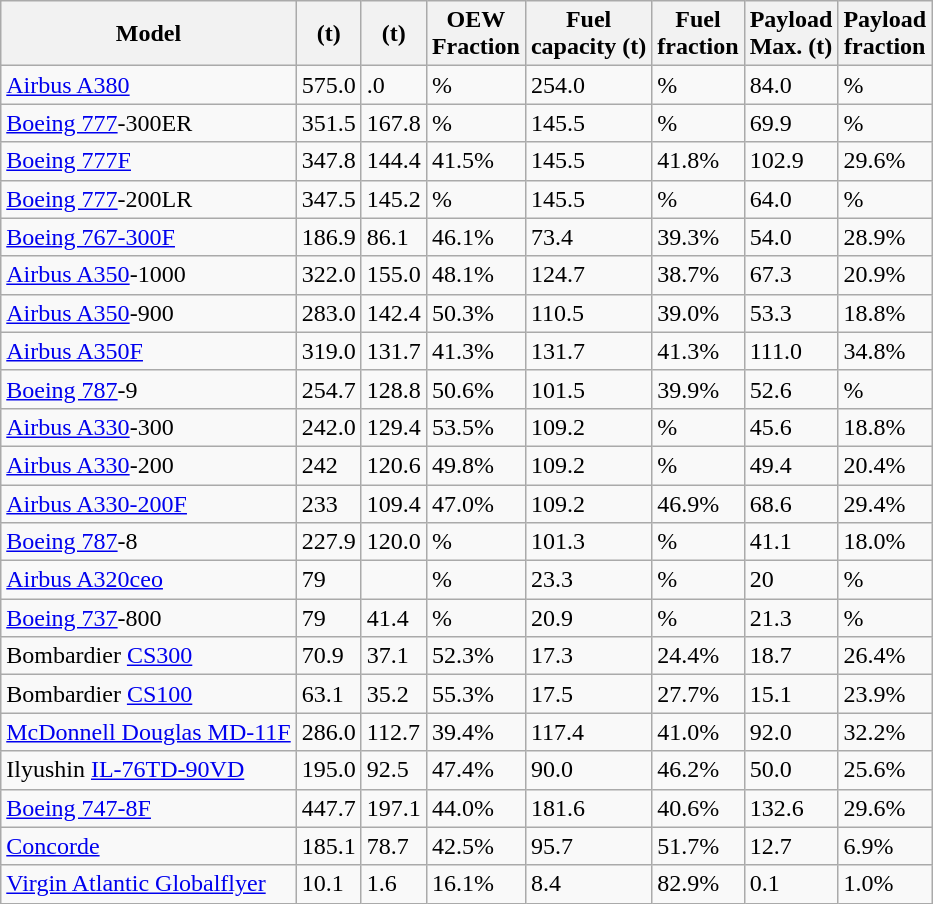<table class="wikitable sortable">
<tr>
<th>Model</th>
<th> (t)</th>
<th> (t)</th>
<th>OEW<br>Fraction</th>
<th>Fuel<br>capacity (t)</th>
<th>Fuel<br>fraction</th>
<th>Payload<br>Max. (t)</th>
<th>Payload<br>fraction</th>
</tr>
<tr>
<td><a href='#'>Airbus A380</a></td>
<td>575.0</td>
<td>.0</td>
<td>%</td>
<td>254.0</td>
<td>%</td>
<td>84.0</td>
<td>%</td>
</tr>
<tr>
<td><a href='#'>Boeing 777</a>-300ER</td>
<td>351.5</td>
<td>167.8</td>
<td>%</td>
<td>145.5</td>
<td>%</td>
<td>69.9</td>
<td>%</td>
</tr>
<tr>
<td><a href='#'>Boeing 777F</a></td>
<td>347.8</td>
<td>144.4</td>
<td>41.5%</td>
<td>145.5</td>
<td>41.8%</td>
<td>102.9</td>
<td>29.6%</td>
</tr>
<tr>
<td><a href='#'>Boeing 777</a>-200LR</td>
<td>347.5</td>
<td>145.2</td>
<td>%</td>
<td>145.5</td>
<td>%</td>
<td>64.0</td>
<td>%</td>
</tr>
<tr>
<td><a href='#'>Boeing 767-300F</a></td>
<td>186.9</td>
<td>86.1</td>
<td>46.1%</td>
<td>73.4</td>
<td>39.3%</td>
<td>54.0</td>
<td>28.9%</td>
</tr>
<tr>
<td><a href='#'>Airbus A350</a>-1000</td>
<td>322.0</td>
<td>155.0</td>
<td>48.1%</td>
<td>124.7</td>
<td>38.7%</td>
<td>67.3</td>
<td>20.9%</td>
</tr>
<tr>
<td><a href='#'>Airbus A350</a>-900</td>
<td>283.0</td>
<td>142.4</td>
<td>50.3%</td>
<td>110.5</td>
<td>39.0%</td>
<td>53.3</td>
<td>18.8%</td>
</tr>
<tr>
<td><a href='#'>Airbus A350F</a></td>
<td>319.0</td>
<td>131.7</td>
<td>41.3%</td>
<td>131.7</td>
<td>41.3%</td>
<td>111.0</td>
<td>34.8%</td>
</tr>
<tr>
<td><a href='#'>Boeing 787</a>-9</td>
<td>254.7</td>
<td>128.8</td>
<td>50.6%</td>
<td>101.5</td>
<td>39.9%</td>
<td>52.6</td>
<td>%</td>
</tr>
<tr>
<td><a href='#'>Airbus A330</a>-300</td>
<td>242.0</td>
<td>129.4</td>
<td>53.5%</td>
<td>109.2</td>
<td>%</td>
<td>45.6</td>
<td>18.8%</td>
</tr>
<tr>
<td><a href='#'>Airbus A330</a>-200</td>
<td>242</td>
<td>120.6</td>
<td>49.8%</td>
<td>109.2</td>
<td>%</td>
<td>49.4</td>
<td>20.4%</td>
</tr>
<tr>
<td><a href='#'>Airbus A330-200F</a></td>
<td>233</td>
<td>109.4</td>
<td>47.0%</td>
<td>109.2</td>
<td>46.9%</td>
<td>68.6</td>
<td>29.4%</td>
</tr>
<tr>
<td><a href='#'>Boeing 787</a>-8</td>
<td>227.9</td>
<td>120.0</td>
<td>%</td>
<td>101.3</td>
<td>%</td>
<td>41.1</td>
<td>18.0%</td>
</tr>
<tr>
<td><a href='#'>Airbus A320ceo</a></td>
<td>79</td>
<td> </td>
<td>%</td>
<td>23.3</td>
<td>%</td>
<td>20</td>
<td>%</td>
</tr>
<tr>
<td><a href='#'>Boeing 737</a>-800</td>
<td>79</td>
<td>41.4</td>
<td>%</td>
<td>20.9</td>
<td>%</td>
<td>21.3</td>
<td>%</td>
</tr>
<tr>
<td>Bombardier <a href='#'>CS300</a></td>
<td>70.9</td>
<td>37.1</td>
<td>52.3%</td>
<td>17.3</td>
<td>24.4%</td>
<td>18.7</td>
<td>26.4%</td>
</tr>
<tr>
<td>Bombardier <a href='#'>CS100</a></td>
<td>63.1</td>
<td>35.2</td>
<td>55.3%</td>
<td>17.5</td>
<td>27.7%</td>
<td>15.1</td>
<td>23.9%</td>
</tr>
<tr>
<td><a href='#'>McDonnell Douglas MD-11F</a></td>
<td>286.0</td>
<td>112.7</td>
<td>39.4%</td>
<td>117.4</td>
<td>41.0%</td>
<td>92.0</td>
<td>32.2%</td>
</tr>
<tr>
<td>Ilyushin <a href='#'>IL-76TD-90VD</a></td>
<td>195.0</td>
<td>92.5</td>
<td>47.4%</td>
<td>90.0</td>
<td>46.2%</td>
<td>50.0</td>
<td>25.6%</td>
</tr>
<tr>
<td><a href='#'>Boeing 747-8F</a></td>
<td>447.7</td>
<td>197.1</td>
<td>44.0%</td>
<td>181.6</td>
<td>40.6%</td>
<td>132.6</td>
<td>29.6%</td>
</tr>
<tr>
<td><a href='#'>Concorde</a></td>
<td>185.1</td>
<td>78.7</td>
<td>42.5%</td>
<td>95.7</td>
<td>51.7%</td>
<td>12.7</td>
<td>6.9%</td>
</tr>
<tr>
<td><a href='#'>Virgin Atlantic Globalflyer</a></td>
<td>10.1</td>
<td>1.6</td>
<td>16.1%</td>
<td>8.4</td>
<td>82.9%</td>
<td>0.1</td>
<td>1.0%</td>
</tr>
</table>
